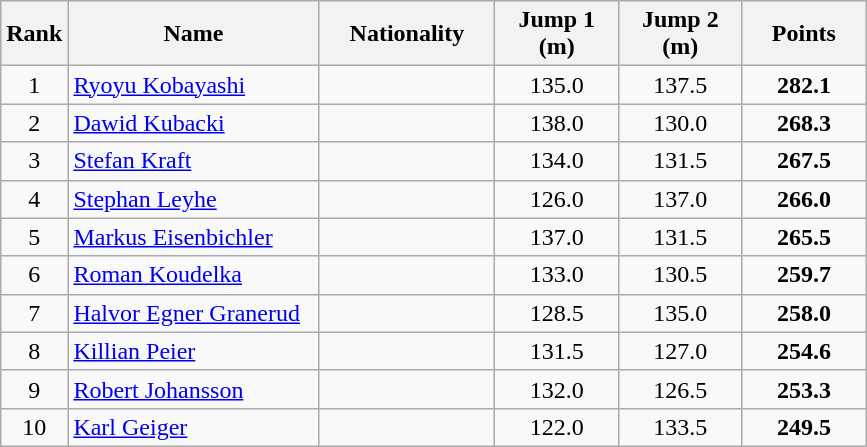<table class="wikitable sortable" style="text-align: center;">
<tr>
<th align=center>Rank</th>
<th width=160>Name</th>
<th width=110>Nationality</th>
<th width=75>Jump 1 (m)</th>
<th width=75>Jump 2 (m)</th>
<th width=75>Points</th>
</tr>
<tr>
<td>1</td>
<td align=left><a href='#'>Ryoyu Kobayashi</a></td>
<td align= left></td>
<td>135.0</td>
<td>137.5</td>
<td><strong>282.1</strong></td>
</tr>
<tr>
<td>2</td>
<td align=left><a href='#'>Dawid Kubacki</a></td>
<td align= left></td>
<td>138.0</td>
<td>130.0</td>
<td><strong>268.3</strong></td>
</tr>
<tr>
<td>3</td>
<td align=left><a href='#'>Stefan Kraft</a></td>
<td align= left></td>
<td>134.0</td>
<td>131.5</td>
<td><strong>267.5</strong></td>
</tr>
<tr>
<td>4</td>
<td align=left><a href='#'>Stephan Leyhe</a></td>
<td align= left></td>
<td>126.0</td>
<td>137.0</td>
<td><strong>266.0</strong></td>
</tr>
<tr>
<td>5</td>
<td align=left><a href='#'>Markus Eisenbichler</a></td>
<td align= left></td>
<td>137.0</td>
<td>131.5</td>
<td><strong>265.5</strong></td>
</tr>
<tr>
<td>6</td>
<td align=left><a href='#'>Roman Koudelka</a></td>
<td align= left></td>
<td>133.0</td>
<td>130.5</td>
<td><strong>259.7</strong></td>
</tr>
<tr>
<td>7</td>
<td align=left><a href='#'>Halvor Egner Granerud</a></td>
<td align= left></td>
<td>128.5</td>
<td>135.0</td>
<td><strong>258.0</strong></td>
</tr>
<tr>
<td>8</td>
<td align=left><a href='#'>Killian Peier</a></td>
<td align= left></td>
<td>131.5</td>
<td>127.0</td>
<td><strong>254.6</strong></td>
</tr>
<tr>
<td>9</td>
<td align=left><a href='#'>Robert Johansson</a></td>
<td align= left></td>
<td>132.0</td>
<td>126.5</td>
<td><strong>253.3</strong></td>
</tr>
<tr>
<td>10</td>
<td align=left><a href='#'>Karl Geiger</a></td>
<td align= left></td>
<td>122.0</td>
<td>133.5</td>
<td><strong>249.5</strong></td>
</tr>
</table>
